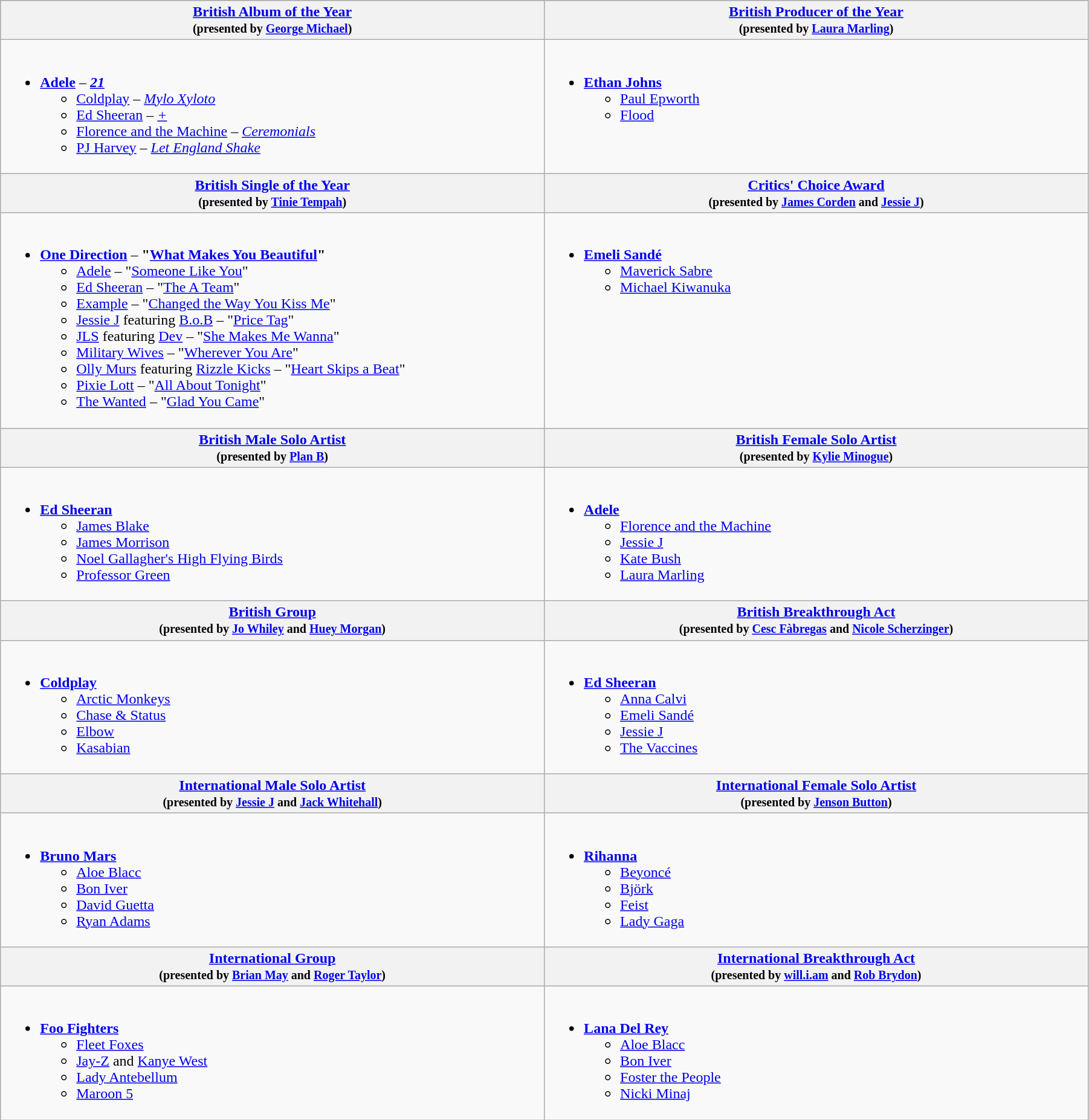<table class="wikitable" style="width:95%">
<tr bgcolor="#bebebe">
<th width="50%"><a href='#'>British Album of the Year</a><br><small>(presented by <a href='#'>George Michael</a>)</small></th>
<th width="50%"><a href='#'>British Producer of the Year</a><br><small>(presented by <a href='#'>Laura Marling</a>)</small></th>
</tr>
<tr>
<td valign="top"><br><ul><li><strong><a href='#'>Adele</a></strong> – <strong><em><a href='#'>21</a></em></strong><ul><li><a href='#'>Coldplay</a> – <em><a href='#'>Mylo Xyloto</a></em></li><li><a href='#'>Ed Sheeran</a> – <em><a href='#'>+</a></em></li><li><a href='#'>Florence and the Machine</a> – <em><a href='#'>Ceremonials</a></em></li><li><a href='#'>PJ Harvey</a> – <em><a href='#'>Let England Shake</a></em></li></ul></li></ul></td>
<td valign="top"><br><ul><li><strong><a href='#'>Ethan Johns</a></strong><ul><li><a href='#'>Paul Epworth</a></li><li><a href='#'>Flood</a></li></ul></li></ul></td>
</tr>
<tr>
<th width="50%"><a href='#'>British Single of the Year</a><br><small>(presented by <a href='#'>Tinie Tempah</a>)</small></th>
<th width="50%"><a href='#'>Critics' Choice Award</a><br><small>(presented by <a href='#'>James Corden</a> and <a href='#'>Jessie J</a>)</small></th>
</tr>
<tr>
<td valign="top"><br><ul><li><strong><a href='#'>One Direction</a></strong> – <strong>"<a href='#'>What Makes You Beautiful</a>"</strong><ul><li><a href='#'>Adele</a> – "<a href='#'>Someone Like You</a>"</li><li><a href='#'>Ed Sheeran</a> – "<a href='#'>The A Team</a>"</li><li><a href='#'>Example</a> – "<a href='#'>Changed the Way You Kiss Me</a>"</li><li><a href='#'>Jessie J</a> featuring <a href='#'>B.o.B</a> – "<a href='#'>Price Tag</a>"</li><li><a href='#'>JLS</a> featuring <a href='#'>Dev</a> – "<a href='#'>She Makes Me Wanna</a>"</li><li><a href='#'>Military Wives</a> – "<a href='#'>Wherever You Are</a>"</li><li><a href='#'>Olly Murs</a> featuring <a href='#'>Rizzle Kicks</a> – "<a href='#'>Heart Skips a Beat</a>"</li><li><a href='#'>Pixie Lott</a> – "<a href='#'>All About Tonight</a>"</li><li><a href='#'>The Wanted</a> – "<a href='#'>Glad You Came</a>"</li></ul></li></ul></td>
<td valign="top"><br><ul><li><strong><a href='#'>Emeli Sandé</a></strong><ul><li><a href='#'>Maverick Sabre</a></li><li><a href='#'>Michael Kiwanuka</a></li></ul></li></ul></td>
</tr>
<tr>
<th width="50%"><a href='#'>British Male Solo Artist</a><br><small>(presented by <a href='#'>Plan B</a>)</small></th>
<th width="50%"><a href='#'>British Female Solo Artist</a><br><small>(presented by <a href='#'>Kylie Minogue</a>)</small></th>
</tr>
<tr>
<td valign="top"><br><ul><li><strong><a href='#'>Ed Sheeran</a></strong><ul><li><a href='#'>James Blake</a></li><li><a href='#'>James Morrison</a></li><li><a href='#'>Noel Gallagher's High Flying Birds</a></li><li><a href='#'>Professor Green</a></li></ul></li></ul></td>
<td valign="top"><br><ul><li><strong><a href='#'>Adele</a></strong><ul><li><a href='#'>Florence and the Machine</a></li><li><a href='#'>Jessie J</a></li><li><a href='#'>Kate Bush</a></li><li><a href='#'>Laura Marling</a></li></ul></li></ul></td>
</tr>
<tr>
<th width="50%"><a href='#'>British Group</a><br><small>(presented by <a href='#'>Jo Whiley</a> and <a href='#'>Huey Morgan</a>)</small></th>
<th width="50%"><a href='#'>British Breakthrough Act</a><br><small>(presented by <a href='#'>Cesc Fàbregas</a> and <a href='#'>Nicole Scherzinger</a>)</small></th>
</tr>
<tr>
<td valign="top"><br><ul><li><strong><a href='#'>Coldplay</a></strong><ul><li><a href='#'>Arctic Monkeys</a></li><li><a href='#'>Chase & Status</a></li><li><a href='#'>Elbow</a></li><li><a href='#'>Kasabian</a></li></ul></li></ul></td>
<td valign="top"><br><ul><li><strong><a href='#'>Ed Sheeran</a></strong><ul><li><a href='#'>Anna Calvi</a></li><li><a href='#'>Emeli Sandé</a></li><li><a href='#'>Jessie J</a></li><li><a href='#'>The Vaccines</a></li></ul></li></ul></td>
</tr>
<tr>
<th width="50%"><a href='#'>International Male Solo Artist</a><br><small>(presented by <a href='#'>Jessie J</a> and <a href='#'>Jack Whitehall</a>)</small></th>
<th width="50%"><a href='#'>International Female Solo Artist</a><br><small>(presented by <a href='#'>Jenson Button</a>)</small></th>
</tr>
<tr>
<td valign="top"><br><ul><li><strong><a href='#'>Bruno Mars</a></strong><ul><li><a href='#'>Aloe Blacc</a></li><li><a href='#'>Bon Iver</a></li><li><a href='#'>David Guetta</a></li><li><a href='#'>Ryan Adams</a></li></ul></li></ul></td>
<td valign="top"><br><ul><li><strong><a href='#'>Rihanna</a></strong><ul><li><a href='#'>Beyoncé</a></li><li><a href='#'>Björk</a></li><li><a href='#'>Feist</a></li><li><a href='#'>Lady Gaga</a></li></ul></li></ul></td>
</tr>
<tr>
<th width="50%"><a href='#'>International Group</a><br><small>(presented by <a href='#'>Brian May</a> and <a href='#'>Roger Taylor</a>)</small></th>
<th width="50%"><a href='#'>International Breakthrough Act</a><br><small>(presented by <a href='#'>will.i.am</a> and <a href='#'>Rob Brydon</a>)</small></th>
</tr>
<tr>
<td valign="top"><br><ul><li><strong><a href='#'>Foo Fighters</a></strong><ul><li><a href='#'>Fleet Foxes</a></li><li><a href='#'>Jay-Z</a> and <a href='#'>Kanye West</a></li><li><a href='#'>Lady Antebellum</a></li><li><a href='#'>Maroon 5</a></li></ul></li></ul></td>
<td valign="top"><br><ul><li><strong><a href='#'>Lana Del Rey</a></strong><ul><li><a href='#'>Aloe Blacc</a></li><li><a href='#'>Bon Iver</a></li><li><a href='#'>Foster the People</a></li><li><a href='#'>Nicki Minaj</a></li></ul></li></ul></td>
</tr>
</table>
